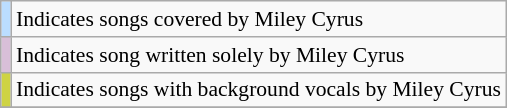<table class="wikitable" style="font-size:90%;">
<tr>
<td style="background-color:#bbddff"> </td>
<td>Indicates songs covered by Miley Cyrus</td>
</tr>
<tr>
<td style="background-color:#D8BFD8"> </td>
<td>Indicates song written solely by Miley Cyrus</td>
</tr>
<tr>
<td style="background-color:#ced343"> </td>
<td>Indicates songs with background vocals by Miley Cyrus</td>
</tr>
<tr>
</tr>
</table>
